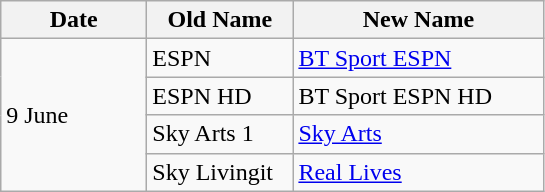<table class="wikitable">
<tr>
<th width=90>Date</th>
<th width=90>Old Name</th>
<th width=160>New Name</th>
</tr>
<tr>
<td rowspan="4">9 June</td>
<td>ESPN</td>
<td><a href='#'>BT Sport ESPN</a></td>
</tr>
<tr>
<td>ESPN HD</td>
<td>BT Sport ESPN HD</td>
</tr>
<tr>
<td>Sky Arts 1</td>
<td><a href='#'>Sky Arts</a></td>
</tr>
<tr>
<td>Sky Livingit</td>
<td><a href='#'>Real Lives</a></td>
</tr>
</table>
